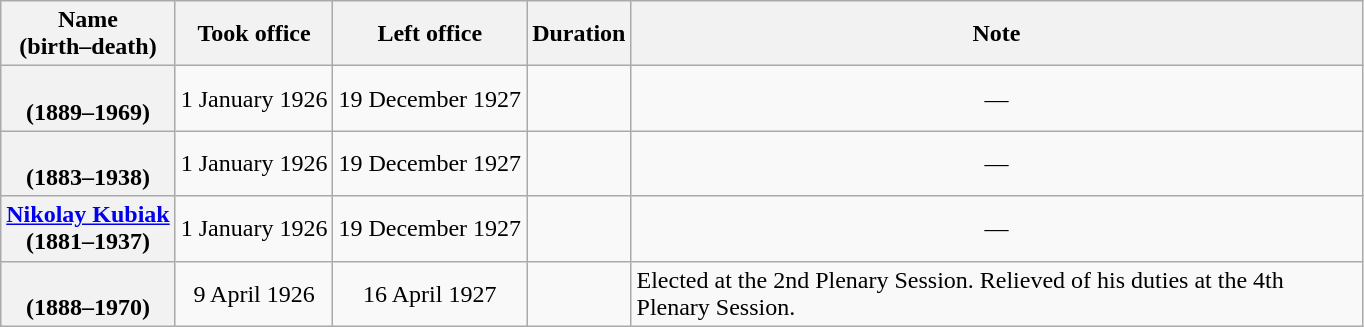<table class="wikitable plainrowheaders sortable" style="text-align:center;" border="1">
<tr>
<th scope="col">Name<br>(birth–death)</th>
<th scope="col">Took office</th>
<th scope="col">Left office</th>
<th scope="col">Duration</th>
<th scope="col" style="width:30em;">Note</th>
</tr>
<tr>
<th scope="row"><br>(1889–1969)</th>
<td>1 January 1926</td>
<td>19 December 1927</td>
<td></td>
<td>—</td>
</tr>
<tr>
<th scope="row"><br>(1883–1938)</th>
<td>1 January 1926</td>
<td>19 December 1927</td>
<td></td>
<td>—</td>
</tr>
<tr>
<th scope="row"><a href='#'>Nikolay Kubiak</a><br>(1881–1937)</th>
<td>1 January 1926</td>
<td>19 December 1927</td>
<td></td>
<td>—</td>
</tr>
<tr>
<th scope="row"><br>(1888–1970)</th>
<td>9 April 1926</td>
<td>16 April 1927</td>
<td></td>
<td align="left">Elected at the 2nd Plenary Session.  Relieved of his duties at the 4th Plenary Session.</td>
</tr>
</table>
